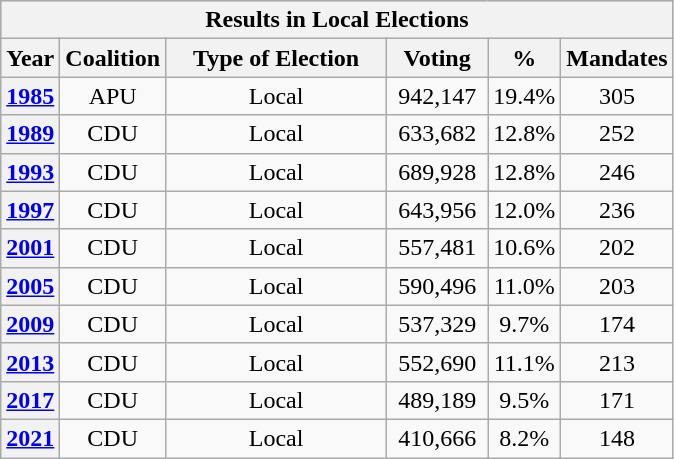<table class="wikitable" style="text-align:center;">
<tr style="background-color:#C9C9C9">
<th colspan=9>Results in Local Elections<br> </th>
</tr>
<tr>
<th style="width: 20px">Year</th>
<th style="width: 20px">Coalition</th>
<th style="width:140px">Type of Election</th>
<th style="width: 60px">Voting</th>
<th style="width: 20px">%</th>
<th style="width: 20px">Mandates</th>
</tr>
<tr>
<th><a href='#'>1985</a></th>
<td>APU</td>
<td>Local</td>
<td>942,147</td>
<td>19.4%</td>
<td>305</td>
</tr>
<tr>
<th><a href='#'>1989</a></th>
<td>CDU</td>
<td>Local</td>
<td>633,682</td>
<td>12.8%</td>
<td>252</td>
</tr>
<tr>
<th><a href='#'>1993</a></th>
<td>CDU</td>
<td>Local</td>
<td>689,928</td>
<td>12.8%</td>
<td>246</td>
</tr>
<tr>
<th><a href='#'>1997</a></th>
<td>CDU</td>
<td>Local</td>
<td>643,956</td>
<td>12.0%</td>
<td>236</td>
</tr>
<tr>
<th><a href='#'>2001</a></th>
<td>CDU</td>
<td>Local</td>
<td>557,481</td>
<td>10.6%</td>
<td>202</td>
</tr>
<tr>
<th><a href='#'>2005</a></th>
<td>CDU</td>
<td>Local</td>
<td>590,496</td>
<td>11.0%</td>
<td>203</td>
</tr>
<tr>
<th><a href='#'>2009</a></th>
<td>CDU</td>
<td>Local</td>
<td>537,329</td>
<td>9.7%</td>
<td>174</td>
</tr>
<tr>
<th><a href='#'>2013</a></th>
<td>CDU</td>
<td>Local</td>
<td>552,690</td>
<td>11.1%</td>
<td>213</td>
</tr>
<tr>
<th><a href='#'>2017</a></th>
<td>CDU</td>
<td>Local</td>
<td>489,189</td>
<td>9.5%</td>
<td>171</td>
</tr>
<tr>
<th><a href='#'>2021</a></th>
<td>CDU</td>
<td>Local</td>
<td>410,666</td>
<td>8.2%</td>
<td>148</td>
</tr>
</table>
